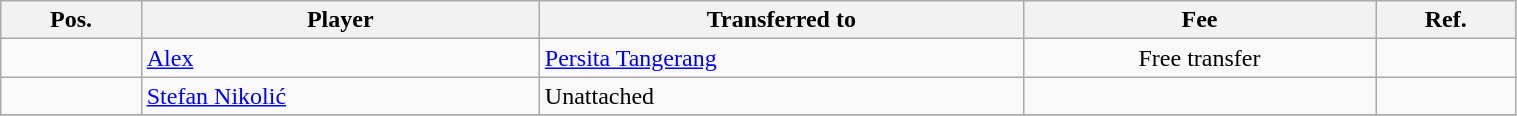<table class="wikitable"  style="text-align:center; font-size:100%; width:80%;">
<tr>
<th>Pos.</th>
<th>Player</th>
<th>Transferred to</th>
<th>Fee</th>
<th>Ref.</th>
</tr>
<tr>
<td></td>
<td align=left> <a href='#'>Alex</a></td>
<td align=left> <a href='#'>Persita Tangerang</a></td>
<td>Free transfer</td>
<td></td>
</tr>
<tr>
<td></td>
<td align=left> <a href='#'>Stefan Nikolić</a></td>
<td align=left>Unattached</td>
<td></td>
<td></td>
</tr>
<tr>
</tr>
</table>
